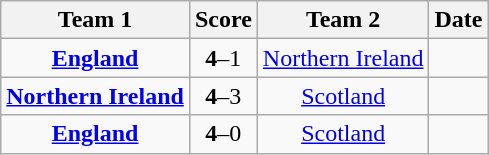<table class="wikitable" style="text-align: center">
<tr>
<th>Team 1</th>
<th>Score</th>
<th>Team 2</th>
<th>Date</th>
</tr>
<tr>
<td> <strong><a href='#'>England</a></strong></td>
<td><strong>4</strong>–1</td>
<td> <a href='#'>Northern Ireland</a></td>
<td></td>
</tr>
<tr>
<td> <strong><a href='#'>Northern Ireland</a></strong></td>
<td><strong>4</strong>–3</td>
<td> <a href='#'>Scotland</a></td>
<td></td>
</tr>
<tr>
<td> <strong><a href='#'>England</a></strong></td>
<td><strong>4</strong>–0</td>
<td> <a href='#'>Scotland</a></td>
<td></td>
</tr>
</table>
